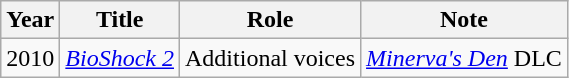<table class="wikitable">
<tr>
<th>Year</th>
<th>Title</th>
<th>Role</th>
<th>Note</th>
</tr>
<tr>
<td>2010</td>
<td><em><a href='#'>BioShock 2</a></em></td>
<td>Additional voices</td>
<td><em><a href='#'>Minerva's Den</a></em> DLC</td>
</tr>
</table>
